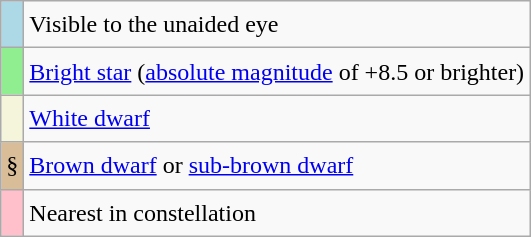<table class="wikitable sortable" style="font-size:1.00em; line-height:1.5em;">
<tr>
<td style="background-color: lightblue"></td>
<td>Visible to the unaided eye</td>
</tr>
<tr>
<td style="background-color: lightgreen"></td>
<td><a href='#'>Bright star</a> (<a href='#'>absolute magnitude</a> of +8.5 or brighter)</td>
</tr>
<tr>
<td style="background-color:#F5F5DC"></td>
<td><a href='#'>White dwarf</a></td>
</tr>
<tr>
<td style="background-color:#D8BD98">§</td>
<td><a href='#'>Brown dwarf</a> or <a href='#'>sub-brown dwarf</a></td>
</tr>
<tr>
<td style="background-color: pink"></td>
<td>Nearest in constellation</td>
</tr>
</table>
